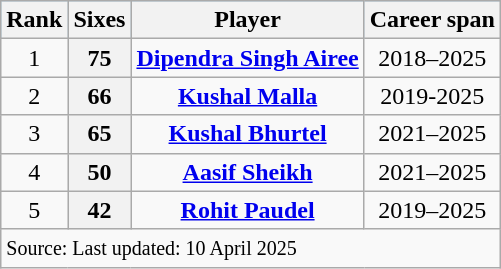<table class="wikitable" style="text-align: center; ">
<tr style="background:#87cefa;">
<th>Rank</th>
<th>Sixes</th>
<th>Player</th>
<th>Career span</th>
</tr>
<tr>
<td>1</td>
<th>75</th>
<td><strong><a href='#'>Dipendra Singh Airee</a></strong></td>
<td>2018–2025</td>
</tr>
<tr>
<td>2</td>
<th>66</th>
<td><strong><a href='#'>Kushal Malla</a></strong></td>
<td>2019-2025</td>
</tr>
<tr>
<td>3</td>
<th>65</th>
<td><strong><a href='#'>Kushal Bhurtel</a></strong></td>
<td>2021–2025</td>
</tr>
<tr>
<td>4</td>
<th>50</th>
<td><strong><a href='#'>Aasif Sheikh</a></strong></td>
<td>2021–2025</td>
</tr>
<tr>
<td>5</td>
<th>42</th>
<td><strong><a href='#'>Rohit Paudel</a></strong></td>
<td>2019–2025</td>
</tr>
<tr>
<td colspan="4" style="text-align:left;"><small>Source:  Last updated: 10 April 2025</small></td>
</tr>
</table>
